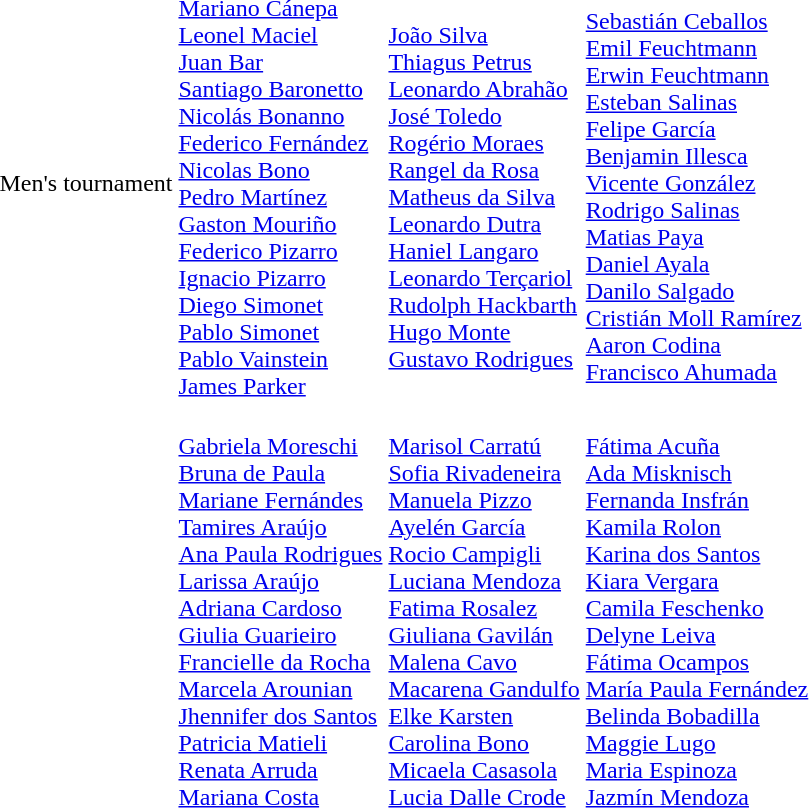<table>
<tr>
<td>Men's tournament<br></td>
<td><br><a href='#'>Mariano Cánepa</a><br><a href='#'>Leonel Maciel</a><br><a href='#'>Juan Bar</a><br><a href='#'>Santiago Baronetto</a><br><a href='#'>Nicolás Bonanno</a><br><a href='#'>Federico Fernández</a><br><a href='#'>Nicolas Bono</a><br><a href='#'>Pedro Martínez</a><br><a href='#'>Gaston Mouriño</a><br><a href='#'>Federico Pizarro</a><br><a href='#'>Ignacio Pizarro</a><br><a href='#'>Diego Simonet</a><br><a href='#'>Pablo Simonet</a><br><a href='#'>Pablo Vainstein</a><br><a href='#'>James Parker</a></td>
<td><br><a href='#'>João Silva</a><br> <a href='#'>Thiagus Petrus</a><br><a href='#'>Leonardo Abrahão</a><br><a href='#'>José Toledo</a><br><a href='#'>Rogério Moraes</a><br><a href='#'>Rangel da Rosa</a><br><a href='#'>Matheus da Silva</a><br><a href='#'>Leonardo Dutra</a><br><a href='#'>Haniel Langaro</a><br><a href='#'>Leonardo Terçariol</a><br><a href='#'>Rudolph Hackbarth</a><br><a href='#'>Hugo Monte</a><br><a href='#'>Gustavo Rodrigues</a><br></td>
<td><br><a href='#'>Sebastián Ceballos</a><br><a href='#'>Emil Feuchtmann</a><br><a href='#'>Erwin Feuchtmann</a><br><a href='#'>Esteban Salinas</a><br><a href='#'>Felipe García</a><br><a href='#'>Benjamin Illesca</a><br><a href='#'>Vicente González</a><br><a href='#'>Rodrigo Salinas</a><br><a href='#'>Matias Paya</a><br><a href='#'>Daniel Ayala</a><br><a href='#'>Danilo Salgado</a><br><a href='#'>Cristián Moll Ramírez</a><br><a href='#'>Aaron Codina</a><br><a href='#'>Francisco Ahumada</a></td>
</tr>
<tr>
<td><br></td>
<td><br><a href='#'>Gabriela Moreschi</a><br><a href='#'>Bruna de Paula</a><br><a href='#'>Mariane Fernándes</a><br><a href='#'>Tamires Araújo</a><br><a href='#'>Ana Paula Rodrigues</a><br><a href='#'>Larissa Araújo</a><br><a href='#'>Adriana Cardoso</a><br><a href='#'>Giulia Guarieiro</a><br><a href='#'>Francielle da Rocha</a><br><a href='#'>Marcela Arounian</a><br><a href='#'>Jhennifer dos Santos</a><br><a href='#'>Patricia Matieli</a><br><a href='#'>Renata Arruda</a><br><a href='#'>Mariana Costa</a></td>
<td><br><a href='#'>Marisol Carratú</a><br><a href='#'>Sofia Rivadeneira</a><br><a href='#'>Manuela Pizzo</a><br><a href='#'>Ayelén García</a><br><a href='#'>Rocio Campigli</a><br><a href='#'>Luciana Mendoza</a><br><a href='#'>Fatima Rosalez</a><br><a href='#'>Giuliana Gavilán</a><br><a href='#'>Malena Cavo</a><br><a href='#'>Macarena Gandulfo</a><br><a href='#'>Elke Karsten</a><br><a href='#'>Carolina Bono</a><br><a href='#'>Micaela Casasola</a><br><a href='#'>Lucia Dalle Crode</a></td>
<td><br><a href='#'>Fátima Acuña</a><br><a href='#'>Ada Misknisch</a><br><a href='#'>Fernanda Insfrán</a><br><a href='#'>Kamila Rolon</a><br><a href='#'>Karina dos Santos</a><br><a href='#'>Kiara Vergara</a><br><a href='#'>Camila Feschenko</a><br><a href='#'>Delyne Leiva</a><br><a href='#'>Fátima Ocampos</a><br><a href='#'>María Paula Fernández</a><br><a href='#'>Belinda Bobadilla</a><br><a href='#'>Maggie Lugo</a><br><a href='#'>Maria Espinoza</a><br><a href='#'>Jazmín Mendoza</a></td>
</tr>
</table>
